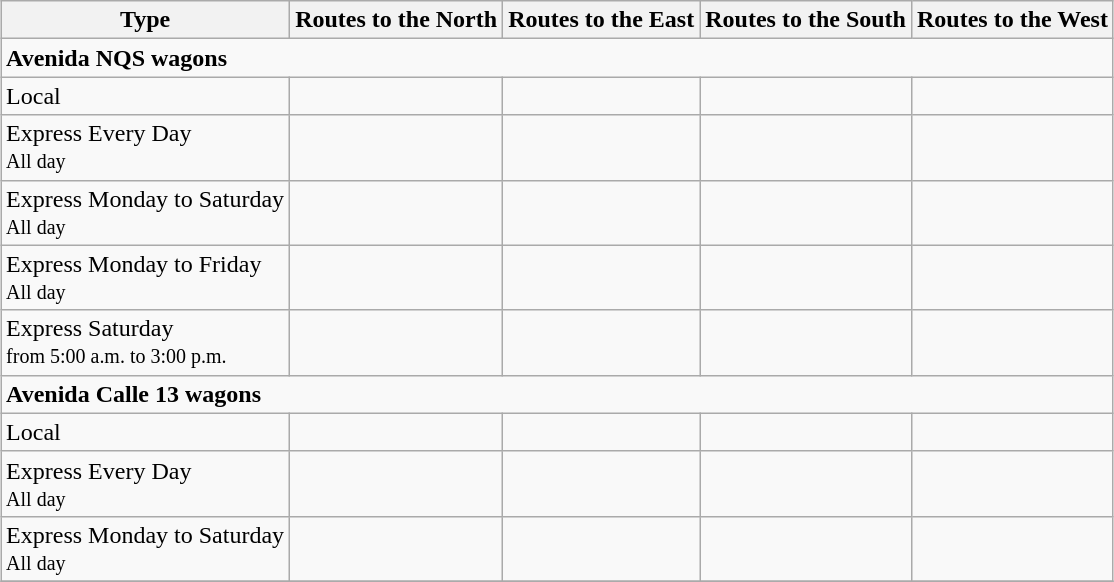<table class="wikitable" style="margin:1em auto;">
<tr>
<th>Type</th>
<th>Routes to the North</th>
<th>Routes to the East</th>
<th>Routes to the South</th>
<th>Routes to the West</th>
</tr>
<tr>
<td colspan="6"><strong>Avenida NQS wagons</strong></td>
</tr>
<tr>
<td>Local</td>
<td> </td>
<td></td>
<td> </td>
<td></td>
</tr>
<tr>
<td>Express Every Day <br><small>All day</small></td>
<td> </td>
<td></td>
<td></td>
<td></td>
</tr>
<tr>
<td>Express Monday to Saturday <br><small>All day</small></td>
<td></td>
<td></td>
<td></td>
<td></td>
</tr>
<tr>
<td>Express Monday to Friday <br><small>All day</small></td>
<td></td>
<td></td>
<td></td>
<td></td>
</tr>
<tr>
<td>Express Saturday <br><small>from 5:00 a.m. to 3:00 p.m.</small></td>
<td></td>
<td></td>
<td></td>
<td></td>
</tr>
<tr>
<td colspan="6"><strong>Avenida Calle 13 wagons</strong></td>
</tr>
<tr>
<td>Local</td>
<td></td>
<td></td>
<td></td>
<td></td>
</tr>
<tr>
<td>Express Every Day <br><small>All day</small></td>
<td> </td>
<td></td>
<td></td>
<td>  </td>
</tr>
<tr>
<td>Express Monday to Saturday <br><small>All day</small></td>
<td></td>
<td></td>
<td></td>
<td></td>
</tr>
<tr>
</tr>
</table>
